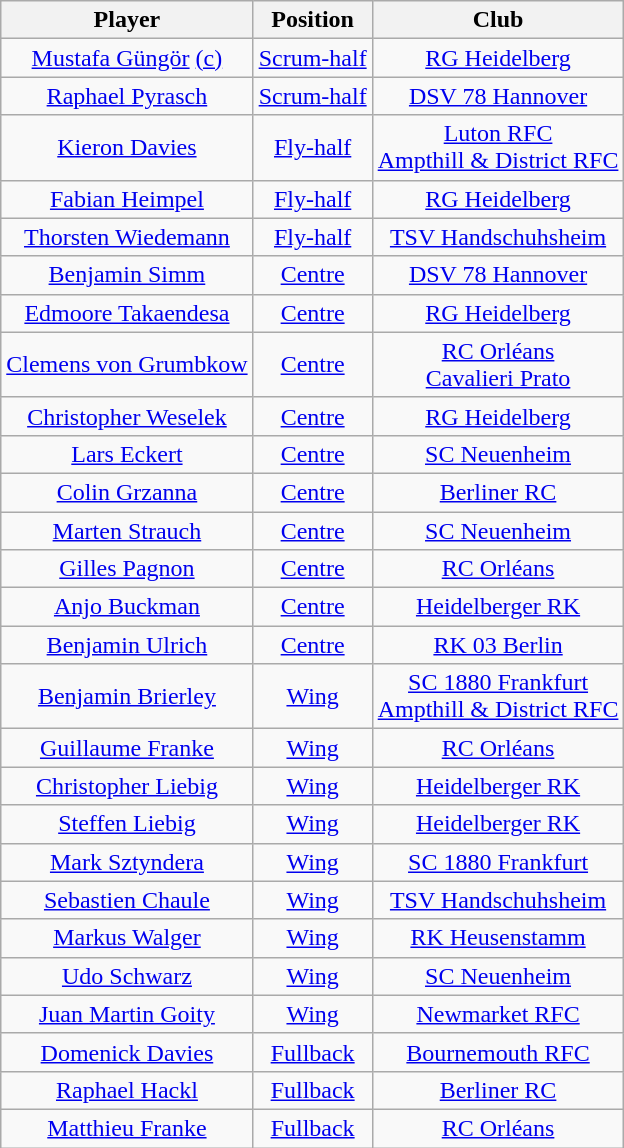<table class="wikitable" style="text-align:center">
<tr>
<th>Player</th>
<th>Position</th>
<th>Club</th>
</tr>
<tr>
<td><a href='#'>Mustafa Güngör</a> <a href='#'>(c)</a></td>
<td><a href='#'>Scrum-half</a></td>
<td><a href='#'>RG Heidelberg</a></td>
</tr>
<tr>
<td><a href='#'>Raphael Pyrasch</a></td>
<td><a href='#'>Scrum-half</a></td>
<td><a href='#'>DSV 78 Hannover</a></td>
</tr>
<tr>
<td><a href='#'>Kieron Davies</a></td>
<td><a href='#'>Fly-half</a></td>
<td> <a href='#'>Luton RFC</a> <br>  <a href='#'>Ampthill & District RFC</a></td>
</tr>
<tr>
<td><a href='#'>Fabian Heimpel</a></td>
<td><a href='#'>Fly-half</a></td>
<td><a href='#'>RG Heidelberg</a></td>
</tr>
<tr>
<td><a href='#'>Thorsten Wiedemann</a></td>
<td><a href='#'>Fly-half</a></td>
<td><a href='#'>TSV Handschuhsheim</a></td>
</tr>
<tr>
<td><a href='#'>Benjamin Simm</a></td>
<td><a href='#'>Centre</a></td>
<td><a href='#'>DSV 78 Hannover</a></td>
</tr>
<tr>
<td><a href='#'>Edmoore Takaendesa</a></td>
<td><a href='#'>Centre</a></td>
<td><a href='#'>RG Heidelberg</a></td>
</tr>
<tr>
<td><a href='#'>Clemens von Grumbkow</a></td>
<td><a href='#'>Centre</a></td>
<td> <a href='#'>RC Orléans</a> <br>  <a href='#'>Cavalieri Prato</a></td>
</tr>
<tr>
<td><a href='#'>Christopher Weselek</a></td>
<td><a href='#'>Centre</a></td>
<td><a href='#'>RG Heidelberg</a></td>
</tr>
<tr>
<td><a href='#'>Lars Eckert</a></td>
<td><a href='#'>Centre</a></td>
<td><a href='#'>SC Neuenheim</a></td>
</tr>
<tr>
<td><a href='#'>Colin Grzanna</a></td>
<td><a href='#'>Centre</a></td>
<td><a href='#'>Berliner RC</a></td>
</tr>
<tr>
<td><a href='#'>Marten Strauch</a></td>
<td><a href='#'>Centre</a></td>
<td><a href='#'>SC Neuenheim</a></td>
</tr>
<tr>
<td><a href='#'>Gilles Pagnon</a></td>
<td><a href='#'>Centre</a></td>
<td> <a href='#'>RC Orléans</a></td>
</tr>
<tr>
<td><a href='#'>Anjo Buckman</a></td>
<td><a href='#'>Centre</a></td>
<td><a href='#'>Heidelberger RK</a></td>
</tr>
<tr>
<td><a href='#'>Benjamin Ulrich</a></td>
<td><a href='#'>Centre</a></td>
<td><a href='#'>RK 03 Berlin</a></td>
</tr>
<tr>
<td><a href='#'>Benjamin Brierley</a></td>
<td><a href='#'>Wing</a></td>
<td><a href='#'>SC 1880 Frankfurt</a> <br>  <a href='#'>Ampthill & District RFC</a></td>
</tr>
<tr>
<td><a href='#'>Guillaume Franke</a></td>
<td><a href='#'>Wing</a></td>
<td> <a href='#'>RC Orléans</a></td>
</tr>
<tr>
<td><a href='#'>Christopher Liebig</a></td>
<td><a href='#'>Wing</a></td>
<td><a href='#'>Heidelberger RK</a></td>
</tr>
<tr>
<td><a href='#'>Steffen Liebig</a></td>
<td><a href='#'>Wing</a></td>
<td><a href='#'>Heidelberger RK</a></td>
</tr>
<tr>
<td><a href='#'>Mark Sztyndera</a></td>
<td><a href='#'>Wing</a></td>
<td><a href='#'>SC 1880 Frankfurt</a></td>
</tr>
<tr>
<td><a href='#'>Sebastien Chaule</a></td>
<td><a href='#'>Wing</a></td>
<td><a href='#'>TSV Handschuhsheim</a></td>
</tr>
<tr>
<td><a href='#'>Markus Walger</a></td>
<td><a href='#'>Wing</a></td>
<td><a href='#'>RK Heusenstamm</a></td>
</tr>
<tr>
<td><a href='#'>Udo Schwarz</a></td>
<td><a href='#'>Wing</a></td>
<td><a href='#'>SC Neuenheim</a></td>
</tr>
<tr>
<td><a href='#'>Juan Martin Goity</a></td>
<td><a href='#'>Wing</a></td>
<td> <a href='#'>Newmarket RFC</a></td>
</tr>
<tr>
<td><a href='#'>Domenick Davies</a></td>
<td><a href='#'>Fullback</a></td>
<td> <a href='#'>Bournemouth RFC</a></td>
</tr>
<tr>
<td><a href='#'>Raphael Hackl</a></td>
<td><a href='#'>Fullback</a></td>
<td><a href='#'>Berliner RC</a></td>
</tr>
<tr>
<td><a href='#'>Matthieu Franke</a></td>
<td><a href='#'>Fullback</a></td>
<td> <a href='#'>RC Orléans</a></td>
</tr>
</table>
